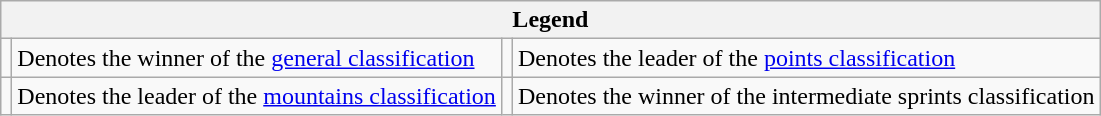<table class="wikitable">
<tr>
<th colspan="4">Legend</th>
</tr>
<tr>
<td></td>
<td>Denotes the winner of the <a href='#'>general classification</a></td>
<td></td>
<td>Denotes the leader of the <a href='#'>points classification</a></td>
</tr>
<tr>
<td></td>
<td>Denotes the leader of the <a href='#'>mountains classification</a></td>
<td></td>
<td>Denotes the winner of the intermediate sprints classification</td>
</tr>
</table>
